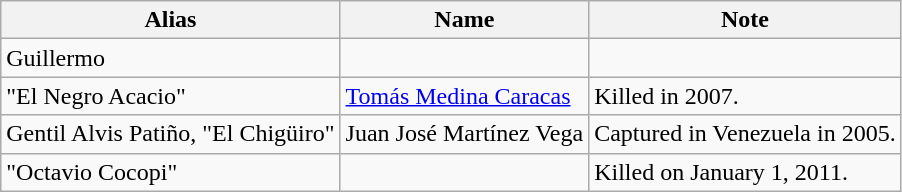<table class="wikitable">
<tr>
<th>Alias</th>
<th>Name</th>
<th>Note</th>
</tr>
<tr>
<td>Guillermo </td>
<td></td>
<td></td>
</tr>
<tr>
<td>"El Negro Acacio"</td>
<td><a href='#'>Tomás Medina Caracas</a></td>
<td>Killed in 2007.</td>
</tr>
<tr>
<td>Gentil Alvis Patiño, "El Chigüiro"</td>
<td>Juan José Martínez Vega</td>
<td>Captured in Venezuela in 2005.</td>
</tr>
<tr>
<td>"Octavio Cocopi"</td>
<td></td>
<td>Killed on January 1, 2011.</td>
</tr>
</table>
